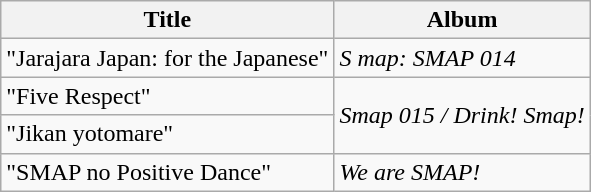<table class="wikitable">
<tr>
<th>Title</th>
<th>Album</th>
</tr>
<tr>
<td>"Jarajara Japan: for the Japanese"</td>
<td><em>S map: SMAP 014</em></td>
</tr>
<tr>
<td>"Five Respect"</td>
<td rowspan="2"><em>Smap 015 / Drink! Smap!</em></td>
</tr>
<tr>
<td>"Jikan yotomare"</td>
</tr>
<tr>
<td>"SMAP no Positive Dance"</td>
<td><em>We are SMAP!</em></td>
</tr>
</table>
